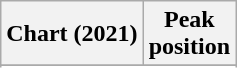<table class="wikitable sortable plainrowheaders" style="text-align:center">
<tr>
<th scope="col">Chart (2021)</th>
<th scope="col">Peak<br>position</th>
</tr>
<tr>
</tr>
<tr>
</tr>
<tr>
</tr>
<tr>
</tr>
<tr>
</tr>
</table>
